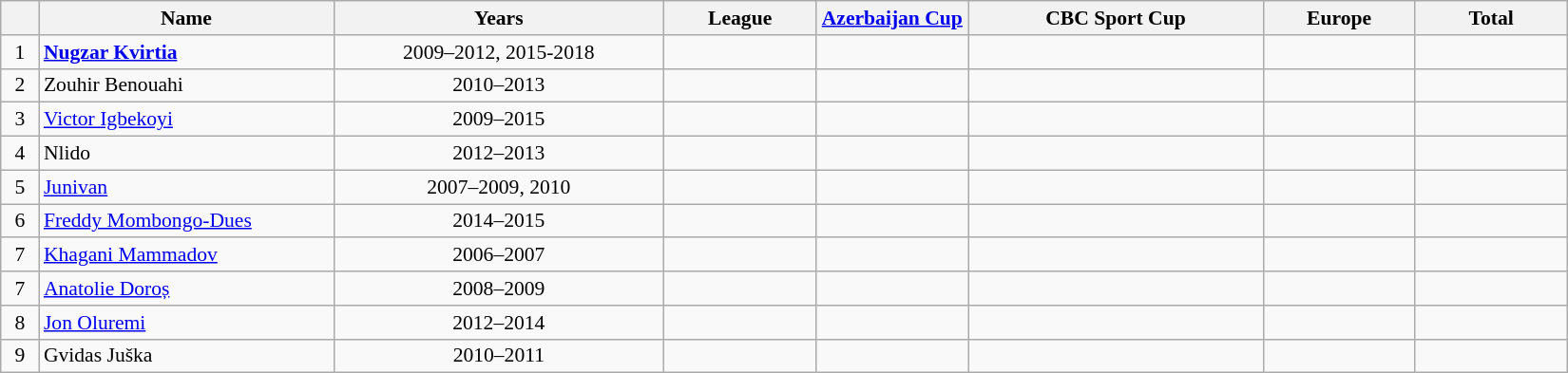<table class="wikitable sortable"  style="text-align:center; font-size:90%; ">
<tr>
<th width=20px></th>
<th width=200px>Name</th>
<th width=225px>Years</th>
<th width=100px>League</th>
<th width=100px><a href='#'>Azerbaijan Cup</a></th>
<th width=200px>CBC Sport Cup</th>
<th width=100px>Europe</th>
<th width=100px>Total</th>
</tr>
<tr>
<td>1</td>
<td align="left"> <strong><a href='#'>Nugzar Kvirtia</a></strong></td>
<td>2009–2012, 2015-2018</td>
<td></td>
<td></td>
<td></td>
<td></td>
<td></td>
</tr>
<tr>
<td>2</td>
<td align="left"> Zouhir Benouahi</td>
<td>2010–2013</td>
<td></td>
<td></td>
<td></td>
<td></td>
<td></td>
</tr>
<tr>
<td>3</td>
<td align="left"> <a href='#'>Victor Igbekoyi</a></td>
<td>2009–2015</td>
<td></td>
<td></td>
<td></td>
<td></td>
<td></td>
</tr>
<tr>
<td>4</td>
<td align="left"> Nlido</td>
<td>2012–2013</td>
<td></td>
<td></td>
<td></td>
<td></td>
<td></td>
</tr>
<tr>
<td>5</td>
<td align="left"> <a href='#'>Junivan</a></td>
<td>2007–2009, 2010</td>
<td></td>
<td></td>
<td></td>
<td></td>
<td></td>
</tr>
<tr>
<td>6</td>
<td align="left"> <a href='#'>Freddy Mombongo-Dues</a></td>
<td>2014–2015</td>
<td></td>
<td></td>
<td></td>
<td></td>
<td></td>
</tr>
<tr>
<td>7</td>
<td align="left"> <a href='#'>Khagani Mammadov</a></td>
<td>2006–2007</td>
<td></td>
<td></td>
<td></td>
<td></td>
<td></td>
</tr>
<tr>
<td>7</td>
<td align="left"> <a href='#'>Anatolie Doroș</a></td>
<td>2008–2009</td>
<td></td>
<td></td>
<td></td>
<td></td>
<td></td>
</tr>
<tr>
<td>8</td>
<td align="left"> <a href='#'>Jon Oluremi</a></td>
<td>2012–2014</td>
<td></td>
<td></td>
<td></td>
<td></td>
<td></td>
</tr>
<tr>
<td>9</td>
<td align="left"> Gvidas Juška</td>
<td>2010–2011</td>
<td></td>
<td></td>
<td></td>
<td></td>
<td></td>
</tr>
</table>
